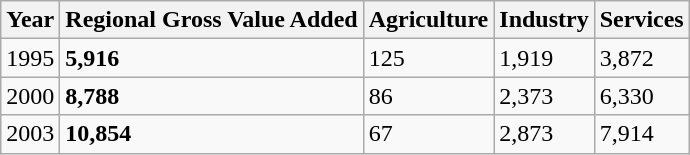<table class="wikitable">
<tr>
<th>Year</th>
<th>Regional Gross Value Added</th>
<th>Agriculture</th>
<th>Industry</th>
<th>Services</th>
</tr>
<tr>
<td>1995</td>
<td><strong>5,916</strong></td>
<td>125</td>
<td>1,919</td>
<td>3,872</td>
</tr>
<tr>
<td>2000</td>
<td><strong>8,788</strong></td>
<td>86</td>
<td>2,373</td>
<td>6,330</td>
</tr>
<tr>
<td>2003</td>
<td><strong>10,854</strong></td>
<td>67</td>
<td>2,873</td>
<td>7,914</td>
</tr>
</table>
